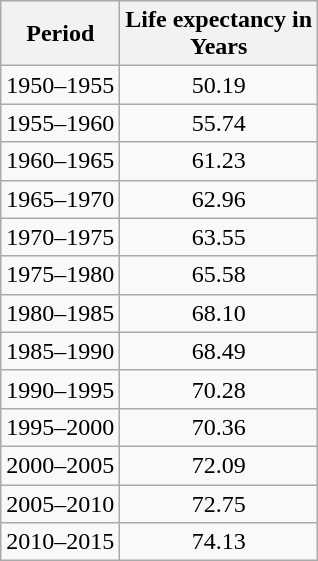<table class="wikitable" style="text-align: center;">
<tr>
<th>Period</th>
<th>Life expectancy in <br> Years</th>
</tr>
<tr>
<td>1950–1955</td>
<td>50.19</td>
</tr>
<tr>
<td>1955–1960</td>
<td> 55.74</td>
</tr>
<tr>
<td>1960–1965</td>
<td> 61.23</td>
</tr>
<tr>
<td>1965–1970</td>
<td> 62.96</td>
</tr>
<tr>
<td>1970–1975</td>
<td> 63.55</td>
</tr>
<tr>
<td>1975–1980</td>
<td> 65.58</td>
</tr>
<tr>
<td>1980–1985</td>
<td> 68.10</td>
</tr>
<tr>
<td>1985–1990</td>
<td> 68.49</td>
</tr>
<tr>
<td>1990–1995</td>
<td> 70.28</td>
</tr>
<tr>
<td>1995–2000</td>
<td> 70.36</td>
</tr>
<tr>
<td>2000–2005</td>
<td> 72.09</td>
</tr>
<tr>
<td>2005–2010</td>
<td> 72.75</td>
</tr>
<tr>
<td>2010–2015</td>
<td> 74.13</td>
</tr>
</table>
